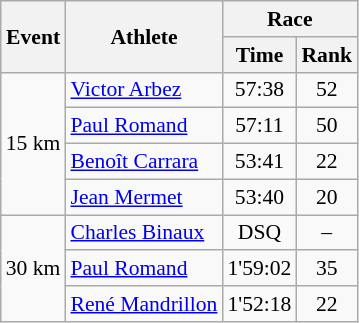<table class="wikitable" border="1" style="font-size:90%">
<tr>
<th rowspan=2>Event</th>
<th rowspan=2>Athlete</th>
<th colspan=2>Race</th>
</tr>
<tr>
<th>Time</th>
<th>Rank</th>
</tr>
<tr>
<td rowspan=4>15 km</td>
<td><a href='#'>Victor Arbez</a></td>
<td align=center>57:38</td>
<td align=center>52</td>
</tr>
<tr>
<td><a href='#'>Paul Romand</a></td>
<td align=center>57:11</td>
<td align=center>50</td>
</tr>
<tr>
<td><a href='#'>Benoît Carrara</a></td>
<td align=center>53:41</td>
<td align=center>22</td>
</tr>
<tr>
<td><a href='#'>Jean Mermet</a></td>
<td align=center>53:40</td>
<td align=center>20</td>
</tr>
<tr>
<td rowspan=3>30 km</td>
<td><a href='#'>Charles Binaux</a></td>
<td align=center>DSQ</td>
<td align=center>–</td>
</tr>
<tr>
<td><a href='#'>Paul Romand</a></td>
<td align=center>1'59:02</td>
<td align=center>35</td>
</tr>
<tr>
<td><a href='#'>René Mandrillon</a></td>
<td align=center>1'52:18</td>
<td align=center>22</td>
</tr>
</table>
